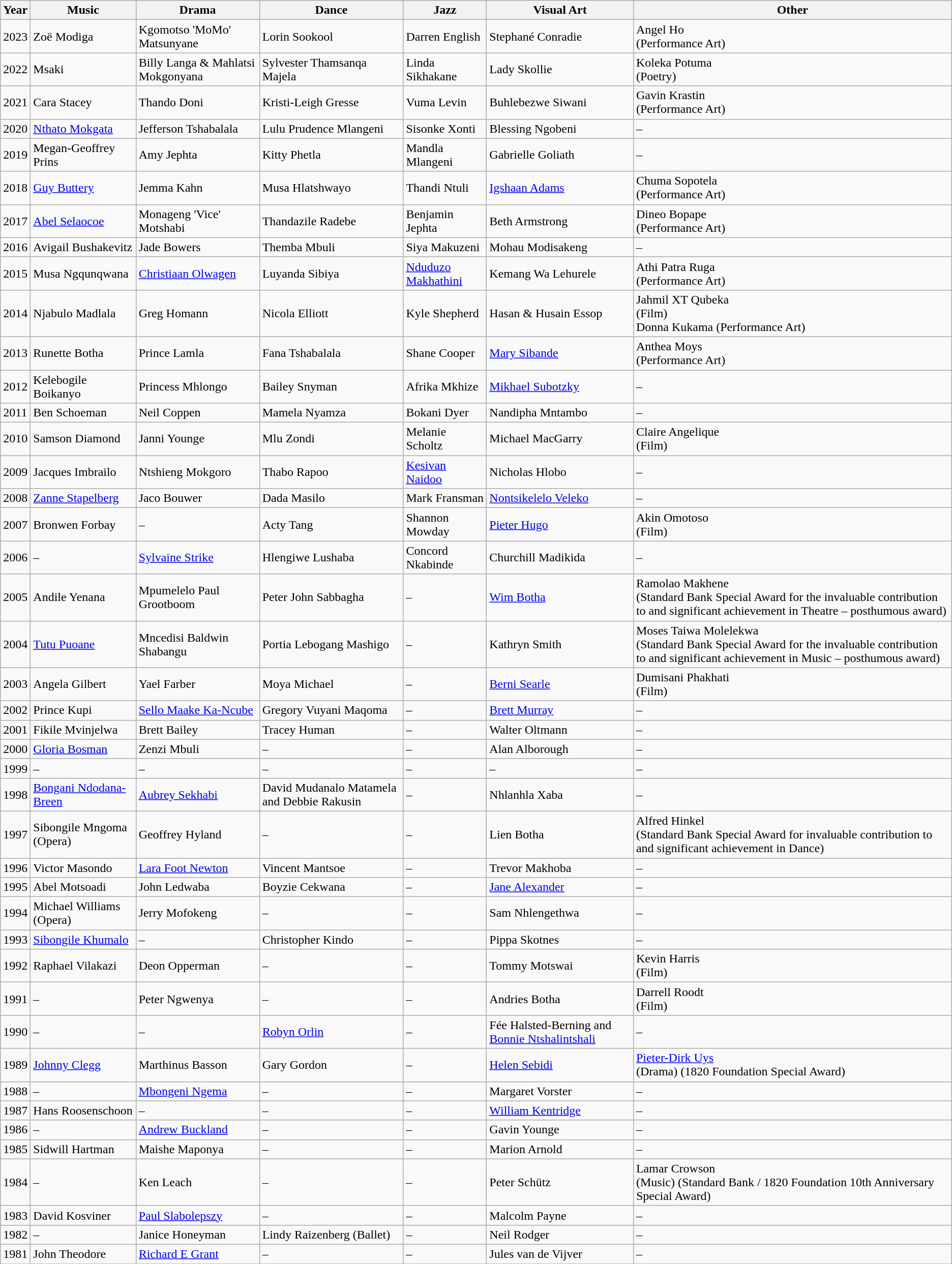<table class="wikitable">
<tr>
<th>Year</th>
<th>Music</th>
<th>Drama</th>
<th>Dance</th>
<th>Jazz</th>
<th>Visual Art</th>
<th>Other</th>
</tr>
<tr>
<td>2023</td>
<td>Zoë Modiga</td>
<td>Kgomotso 'MoMo' Matsunyane</td>
<td>Lorin Sookool</td>
<td>Darren English</td>
<td>Stephané Conradie</td>
<td>Angel Ho<br>(Performance Art)</td>
</tr>
<tr>
<td>2022</td>
<td>Msaki</td>
<td>Billy Langa & Mahlatsi Mokgonyana</td>
<td>Sylvester Thamsanqa Majela</td>
<td>Linda Sikhakane</td>
<td>Lady Skollie</td>
<td>Koleka Potuma<br>(Poetry)</td>
</tr>
<tr>
<td>2021</td>
<td>Cara Stacey</td>
<td>Thando Doni</td>
<td>Kristi-Leigh Gresse</td>
<td>Vuma Levin</td>
<td>Buhlebezwe Siwani</td>
<td>Gavin Krastin<br>(Performance Art)</td>
</tr>
<tr>
<td>2020</td>
<td><a href='#'>Nthato Mokgata</a></td>
<td>Jefferson Tshabalala</td>
<td>Lulu Prudence Mlangeni</td>
<td>Sisonke Xonti</td>
<td>Blessing Ngobeni</td>
<td>–</td>
</tr>
<tr>
<td>2019</td>
<td>Megan-Geoffrey Prins</td>
<td>Amy Jephta</td>
<td>Kitty Phetla</td>
<td>Mandla Mlangeni</td>
<td>Gabrielle Goliath</td>
<td>–</td>
</tr>
<tr>
<td>2018</td>
<td><a href='#'>Guy Buttery</a></td>
<td>Jemma Kahn</td>
<td>Musa Hlatshwayo</td>
<td>Thandi Ntuli</td>
<td><a href='#'>Igshaan Adams</a></td>
<td>Chuma Sopotela<br>(Performance Art)</td>
</tr>
<tr>
<td>2017</td>
<td><a href='#'>Abel Selaocoe</a></td>
<td>Monageng 'Vice' Motshabi</td>
<td>Thandazile Radebe</td>
<td>Benjamin Jephta</td>
<td>Beth Armstrong</td>
<td>Dineo Bopape<br>(Performance Art)</td>
</tr>
<tr>
<td>2016</td>
<td>Avigail Bushakevitz</td>
<td>Jade Bowers</td>
<td>Themba Mbuli</td>
<td>Siya Makuzeni</td>
<td>Mohau Modisakeng</td>
<td>–</td>
</tr>
<tr>
<td>2015</td>
<td>Musa Ngqunqwana</td>
<td><a href='#'>Christiaan Olwagen</a></td>
<td>Luyanda Sibiya</td>
<td><a href='#'>Nduduzo Makhathini</a></td>
<td>Kemang Wa Lehurele</td>
<td>Athi Patra Ruga<br>(Performance Art)</td>
</tr>
<tr>
<td>2014</td>
<td>Njabulo Madlala</td>
<td>Greg Homann</td>
<td>Nicola Elliott</td>
<td>Kyle Shepherd</td>
<td>Hasan & Husain Essop</td>
<td>Jahmil XT Qubeka<br>(Film) <br>Donna Kukama 
(Performance Art)</td>
</tr>
<tr>
<td>2013</td>
<td>Runette Botha</td>
<td>Prince Lamla</td>
<td>Fana Tshabalala</td>
<td>Shane Cooper</td>
<td><a href='#'>Mary Sibande</a></td>
<td>Anthea Moys<br>(Performance Art)</td>
</tr>
<tr>
<td>2012</td>
<td>Kelebogile Boikanyo</td>
<td>Princess Mhlongo</td>
<td>Bailey Snyman</td>
<td>Afrika Mkhize</td>
<td><a href='#'>Mikhael Subotzky</a></td>
<td>–</td>
</tr>
<tr>
<td>2011</td>
<td>Ben Schoeman</td>
<td>Neil Coppen</td>
<td>Mamela Nyamza</td>
<td>Bokani Dyer</td>
<td>Nandipha Mntambo</td>
<td>–</td>
</tr>
<tr>
<td>2010</td>
<td>Samson Diamond</td>
<td>Janni Younge</td>
<td>Mlu Zondi</td>
<td>Melanie Scholtz</td>
<td>Michael MacGarry</td>
<td>Claire Angelique<br>(Film)</td>
</tr>
<tr>
<td>2009</td>
<td>Jacques Imbrailo</td>
<td>Ntshieng Mokgoro</td>
<td>Thabo Rapoo</td>
<td><a href='#'>Kesivan Naidoo</a></td>
<td>Nicholas Hlobo</td>
<td>–</td>
</tr>
<tr>
<td>2008</td>
<td><a href='#'>Zanne Stapelberg</a></td>
<td>Jaco Bouwer</td>
<td>Dada Masilo</td>
<td>Mark Fransman</td>
<td><a href='#'>Nontsikelelo Veleko</a></td>
<td>–</td>
</tr>
<tr>
<td>2007</td>
<td>Bronwen Forbay</td>
<td>–</td>
<td>Acty Tang</td>
<td>Shannon Mowday</td>
<td><a href='#'>Pieter Hugo</a></td>
<td>Akin Omotoso<br>(Film)</td>
</tr>
<tr>
<td>2006</td>
<td>–</td>
<td><a href='#'>Sylvaine Strike</a></td>
<td>Hlengiwe Lushaba</td>
<td>Concord Nkabinde</td>
<td>Churchill Madikida</td>
<td>–</td>
</tr>
<tr>
<td>2005</td>
<td>Andile Yenana</td>
<td>Mpumelelo Paul Grootboom</td>
<td>Peter John Sabbagha</td>
<td>–</td>
<td><a href='#'>Wim Botha</a></td>
<td>Ramolao Makhene<br>(Standard Bank Special Award for the invaluable contribution to and significant achievement in Theatre – posthumous award)</td>
</tr>
<tr>
<td>2004</td>
<td><a href='#'>Tutu Puoane</a></td>
<td>Mncedisi Baldwin Shabangu</td>
<td>Portia Lebogang Mashigo</td>
<td>–</td>
<td>Kathryn Smith</td>
<td>Moses Taiwa Molelekwa<br>(Standard Bank Special Award for the invaluable contribution to and significant achievement in Music – posthumous award)</td>
</tr>
<tr>
<td>2003</td>
<td>Angela Gilbert</td>
<td>Yael Farber</td>
<td>Moya Michael</td>
<td>–</td>
<td><a href='#'>Berni Searle</a></td>
<td>Dumisani Phakhati<br>(Film)</td>
</tr>
<tr>
<td>2002</td>
<td>Prince Kupi</td>
<td><a href='#'>Sello Maake Ka-Ncube</a></td>
<td>Gregory Vuyani Maqoma</td>
<td>–</td>
<td><a href='#'>Brett Murray</a></td>
<td>–</td>
</tr>
<tr>
<td>2001</td>
<td>Fikile Mvinjelwa</td>
<td>Brett Bailey</td>
<td>Tracey Human</td>
<td>–</td>
<td>Walter Oltmann</td>
<td>–</td>
</tr>
<tr>
<td>2000</td>
<td><a href='#'>Gloria Bosman</a></td>
<td>Zenzi Mbuli</td>
<td>–</td>
<td>–</td>
<td>Alan Alborough</td>
<td>–</td>
</tr>
<tr>
<td>1999</td>
<td>–</td>
<td>–</td>
<td>–</td>
<td>–</td>
<td>–</td>
<td>–</td>
</tr>
<tr>
<td>1998</td>
<td><a href='#'>Bongani Ndodana-Breen</a></td>
<td><a href='#'>Aubrey Sekhabi</a></td>
<td>David Mudanalo Matamela and Debbie Rakusin</td>
<td>–</td>
<td>Nhlanhla Xaba</td>
<td>–</td>
</tr>
<tr>
<td>1997</td>
<td>Sibongile Mngoma (Opera)</td>
<td>Geoffrey Hyland</td>
<td>–</td>
<td>–</td>
<td>Lien Botha</td>
<td>Alfred Hinkel<br>(Standard Bank Special Award for invaluable contribution to and significant achievement in Dance)</td>
</tr>
<tr>
<td>1996</td>
<td>Victor Masondo</td>
<td><a href='#'>Lara Foot Newton</a></td>
<td>Vincent Mantsoe</td>
<td>–</td>
<td>Trevor Makhoba</td>
<td>–</td>
</tr>
<tr>
<td>1995</td>
<td>Abel Motsoadi</td>
<td>John Ledwaba</td>
<td>Boyzie Cekwana</td>
<td>–</td>
<td><a href='#'>Jane Alexander</a></td>
<td>–</td>
</tr>
<tr>
<td>1994</td>
<td>Michael Williams (Opera)</td>
<td>Jerry Mofokeng</td>
<td>–</td>
<td>–</td>
<td>Sam Nhlengethwa</td>
<td>–</td>
</tr>
<tr>
<td>1993</td>
<td><a href='#'>Sibongile Khumalo</a></td>
<td>–</td>
<td>Christopher Kindo</td>
<td>–</td>
<td>Pippa Skotnes</td>
<td>–</td>
</tr>
<tr>
<td>1992</td>
<td>Raphael Vilakazi</td>
<td>Deon Opperman</td>
<td>–</td>
<td>–</td>
<td>Tommy Motswai</td>
<td>Kevin Harris<br>(Film)</td>
</tr>
<tr>
<td>1991</td>
<td>–</td>
<td>Peter Ngwenya</td>
<td>–</td>
<td>–</td>
<td>Andries Botha</td>
<td>Darrell Roodt<br>(Film)</td>
</tr>
<tr>
<td>1990</td>
<td>–</td>
<td>–</td>
<td><a href='#'>Robyn Orlin</a></td>
<td>–</td>
<td>Fée Halsted-Berning and <a href='#'>Bonnie Ntshalintshali</a></td>
<td>–</td>
</tr>
<tr>
<td>1989</td>
<td><a href='#'>Johnny Clegg</a></td>
<td>Marthinus Basson</td>
<td>Gary Gordon</td>
<td>–</td>
<td><a href='#'>Helen Sebidi</a></td>
<td><a href='#'>Pieter-Dirk Uys</a><br>(Drama) 
(1820 Foundation Special Award)</td>
</tr>
<tr>
<td>1988</td>
<td>–</td>
<td><a href='#'>Mbongeni Ngema</a></td>
<td>–</td>
<td>–</td>
<td>Margaret Vorster</td>
<td>–</td>
</tr>
<tr>
<td>1987</td>
<td>Hans Roosenschoon</td>
<td>–</td>
<td>–</td>
<td>–</td>
<td><a href='#'>William Kentridge</a></td>
<td>–</td>
</tr>
<tr>
<td>1986</td>
<td>–</td>
<td><a href='#'>Andrew Buckland</a></td>
<td>–</td>
<td>–</td>
<td>Gavin Younge</td>
<td>–</td>
</tr>
<tr>
<td>1985</td>
<td>Sidwill Hartman</td>
<td>Maishe Maponya</td>
<td>–</td>
<td>–</td>
<td>Marion Arnold</td>
<td>–</td>
</tr>
<tr>
<td>1984</td>
<td>–</td>
<td>Ken Leach</td>
<td>–</td>
<td>–</td>
<td>Peter Schütz</td>
<td>Lamar Crowson<br>(Music) 
(Standard Bank / 1820 Foundation 10th Anniversary Special Award)</td>
</tr>
<tr>
<td>1983</td>
<td>David Kosviner</td>
<td><a href='#'>Paul Slabolepszy</a></td>
<td>–</td>
<td>–</td>
<td>Malcolm Payne</td>
<td>–</td>
</tr>
<tr>
<td>1982</td>
<td>–</td>
<td>Janice Honeyman</td>
<td>Lindy Raizenberg (Ballet)</td>
<td>–</td>
<td>Neil Rodger</td>
<td>–</td>
</tr>
<tr>
<td>1981</td>
<td>John Theodore</td>
<td><a href='#'>Richard E Grant</a></td>
<td>–</td>
<td>–</td>
<td>Jules van de Vijver</td>
<td>–</td>
</tr>
<tr>
</tr>
</table>
